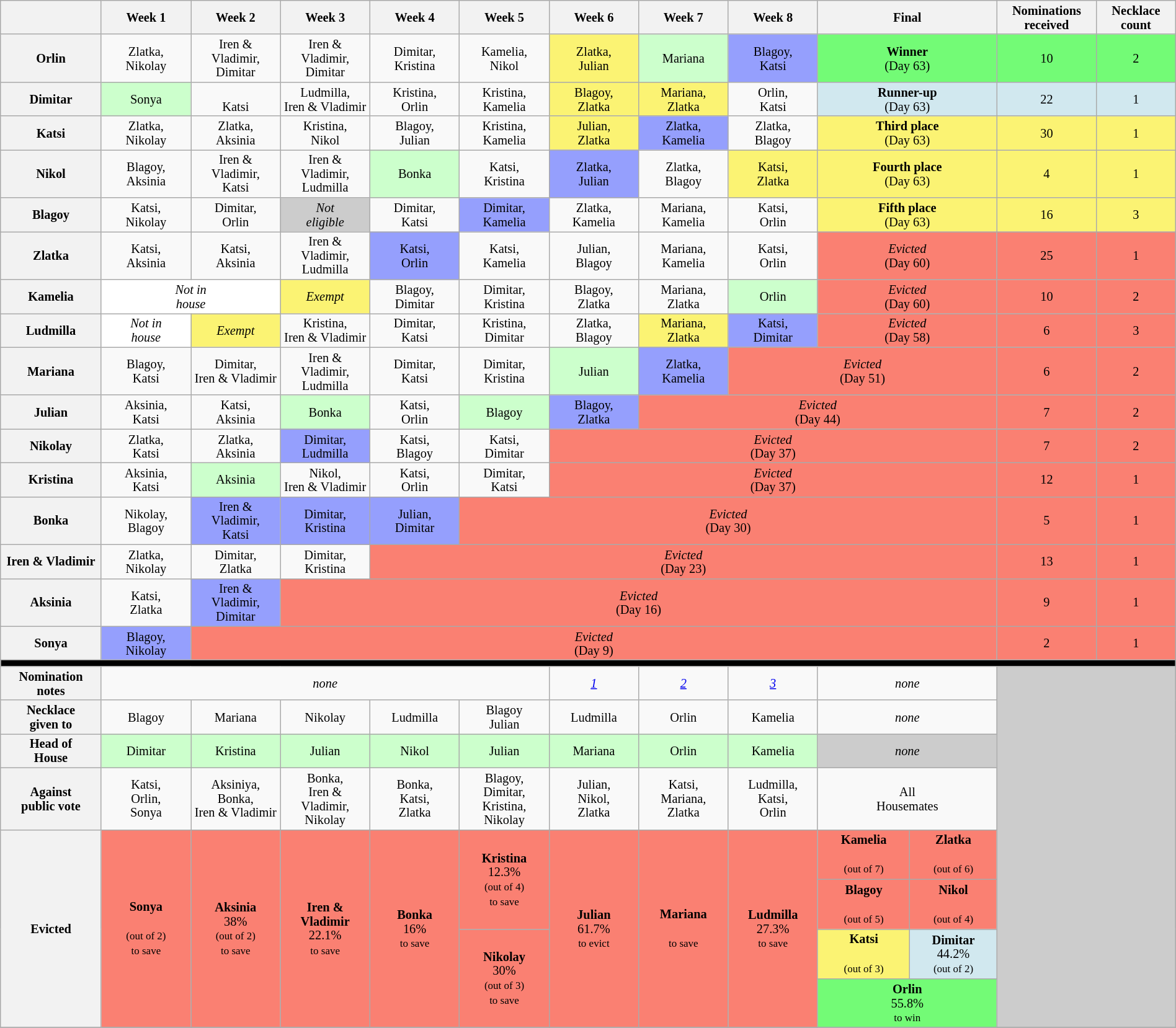<table class="wikitable" style="text-align:center; width:100%; font-size:85%; line-height:15px">
<tr>
<th style="width:5%"></th>
<th style="width:5%">Week 1</th>
<th style="width:5%">Week 2</th>
<th style="width:5%">Week 3</th>
<th style="width:5%">Week 4</th>
<th style="width:5%">Week 5</th>
<th style="width:5%">Week 6</th>
<th style="width:5%">Week 7</th>
<th style="width:5%">Week 8</th>
<th style="width:10%" colspan="2">Final</th>
<th style="width:4%">Nominations<br>received</th>
<th style="width:4%">Necklace<br>count</th>
</tr>
<tr>
<th>Orlin</th>
<td>Zlatka,<br>Nikolay</td>
<td>Iren & Vladimir,<br>Dimitar</td>
<td>Iren & Vladimir,<br>Dimitar</td>
<td>Dimitar,<br>Kristina</td>
<td>Kamelia,<br>Nikol</td>
<td style="background:#FBF373">Zlatka,<br>Julian</td>
<td style="background:#cfc;">Mariana</td>
<td style="background:#959ffd;">Blagoy,<br>Katsi</td>
<td colspan=2 style="background:#73FB76;"><strong>Winner</strong><br>(Day 63)</td>
<td style="background:#73FB76;">10</td>
<td style="background:#73FB76;">2</td>
</tr>
<tr>
<th>Dimitar</th>
<td style="background:#cfc;">Sonya</td>
<td><br>Katsi</td>
<td>Ludmilla,<br>Iren & Vladimir</td>
<td>Kristina,<br>Orlin</td>
<td>Kristina,<br>Kamelia</td>
<td style="background:#FBF373">Blagoy,<br>Zlatka</td>
<td style="background:#FBF373">Mariana,<br>Zlatka</td>
<td>Orlin,<br>Katsi</td>
<td colspan=2 style="background:#D1E8EF;"><strong>Runner-up</strong><br>(Day 63)</td>
<td style="background:#D1E8EF;">22</td>
<td style="background:#D1E8EF;">1</td>
</tr>
<tr>
<th>Katsi</th>
<td>Zlatka,<br>Nikolay</td>
<td>Zlatka,<br>Aksinia</td>
<td>Kristina,<br>Nikol</td>
<td>Blagoy,<br>Julian</td>
<td>Kristina,<br>Kamelia</td>
<td style="background:#FBF373">Julian,<br>Zlatka</td>
<td style="background:#959ffd;">Zlatka,<br>Kamelia</td>
<td>Zlatka,<br>Blagoy</td>
<td colspan=2 style="background:#FBF373;"><strong>Third place</strong><br>(Day 63)</td>
<td style="background:#FBF373;">30</td>
<td style="background:#FBF373;">1</td>
</tr>
<tr>
<th>Nikol</th>
<td>Blagoy,<br>Aksinia</td>
<td>Iren & Vladimir,<br>Katsi</td>
<td>Iren & Vladimir,<br>Ludmilla</td>
<td style="background:#cfc;">Bonka</td>
<td>Katsi,<br>Kristina</td>
<td style="background:#959ffd;">Zlatka,<br>Julian</td>
<td>Zlatka,<br>Blagoy</td>
<td style="background:#FBF373">Katsi,<br>Zlatka</td>
<td colspan=2 style="background:#FBF373;"><strong>Fourth place</strong><br>(Day 63)</td>
<td style="background:#FBF373;">4</td>
<td style="background:#FBF373;">1</td>
</tr>
<tr>
<th>Blagoy</th>
<td>Katsi,<br>Nikolay</td>
<td>Dimitar,<br>Orlin</td>
<td style="background:#CCCCCC;"><em>Not<br>eligible</em></td>
<td>Dimitar,<br>Katsi</td>
<td style="background:#959ffd;">Dimitar,<br>Kamelia</td>
<td>Zlatka,<br>Kamelia</td>
<td>Mariana,<br>Kamelia</td>
<td>Katsi,<br>Orlin</td>
<td colspan=2 style="background:#FBF373;"><strong>Fifth place</strong><br>(Day 63)</td>
<td style="background:#FBF373;">16</td>
<td style="background:#FBF373;">3</td>
</tr>
<tr>
<th>Zlatka</th>
<td>Katsi,<br>Aksinia</td>
<td>Katsi,<br>Aksinia</td>
<td>Iren & Vladimir,<br>Ludmilla</td>
<td style="background:#959ffd;">Katsi,<br>Orlin</td>
<td>Katsi,<br>Kamelia</td>
<td>Julian,<br>Blagoy</td>
<td>Mariana,<br>Kamelia</td>
<td>Katsi,<br>Orlin</td>
<td style="background:#FA8072;" colspan="2"><em>Evicted</em><br>(Day 60)</td>
<td style="background:#FA8072;">25</td>
<td style="background:#FA8072;">1</td>
</tr>
<tr>
<th>Kamelia</th>
<td style=background:white colspan="2"><em>Not in<br>house</em></td>
<td style="background:#FBF373;"><em>Exempt</em></td>
<td>Blagoy,<br>Dimitar</td>
<td>Dimitar,<br>Kristina</td>
<td>Blagoy,<br>Zlatka</td>
<td>Mariana,<br>Zlatka</td>
<td style="background:#cfc;">Orlin</td>
<td style="background:#FA8072;" colspan="2"><em>Evicted</em><br>(Day 60)</td>
<td style="background:#FA8072;">10</td>
<td style="background:#FA8072;">2</td>
</tr>
<tr>
<th>Ludmilla</th>
<td style=background:white><em>Not in<br>house</em></td>
<td style="background:#FBF373;"><em>Exempt</em></td>
<td>Kristina,<br>Iren & Vladimir</td>
<td>Dimitar,<br>Katsi</td>
<td>Kristina,<br>Dimitar</td>
<td>Zlatka,<br>Blagoy</td>
<td style="background:#FBF373">Mariana,<br>Zlatka</td>
<td style="background:#959ffd;">Katsi,<br>Dimitar</td>
<td style="background:#FA8072;" colspan="2"><em>Evicted</em><br>(Day 58)</td>
<td style="background:#FA8072;">6</td>
<td style="background:#FA8072;">3</td>
</tr>
<tr>
<th>Mariana</th>
<td>Blagoy,<br>Katsi</td>
<td>Dimitar,<br>Iren & Vladimir</td>
<td>Iren & Vladimir,<br>Ludmilla</td>
<td>Dimitar,<br>Katsi</td>
<td>Dimitar,<br>Kristina</td>
<td style="background:#cfc;">Julian</td>
<td style="background:#959ffd;">Zlatka,<br>Kamelia</td>
<td style="background:#FA8072;" colspan="3"><em>Evicted</em><br>(Day 51)</td>
<td style="background:#FA8072;">6</td>
<td style="background:#FA8072;">2</td>
</tr>
<tr>
<th>Julian</th>
<td>Aksinia,<br>Katsi</td>
<td>Katsi,<br>Aksinia</td>
<td style="background:#cfc;">Bonka</td>
<td>Katsi,<br>Orlin</td>
<td style="background:#cfc;">Blagoy</td>
<td style="background:#959ffd;">Blagoy,<br>Zlatka</td>
<td style="background:#FA8072;" colspan="4"><em>Evicted</em><br>(Day 44)</td>
<td style="background:#FA8072;">7</td>
<td style="background:#FA8072;">2</td>
</tr>
<tr>
<th>Nikolay</th>
<td>Zlatka,<br>Katsi</td>
<td>Zlatka,<br>Aksinia</td>
<td style="background:#959ffd;">Dimitar,<br>Ludmilla</td>
<td>Katsi,<br>Blagoy</td>
<td>Katsi,<br>Dimitar</td>
<td style="background:#FA8072;" colspan="5"><em>Evicted</em><br>(Day 37)</td>
<td style="background:#FA8072;">7</td>
<td style="background:#FA8072;">2</td>
</tr>
<tr>
<th>Kristina</th>
<td>Aksinia,<br>Katsi</td>
<td style="background:#cfc;">Aksinia</td>
<td>Nikol,<br>Iren & Vladimir</td>
<td>Katsi,<br>Orlin</td>
<td>Dimitar,<br>Katsi</td>
<td style="background:#FA8072;" colspan="5"><em>Evicted</em><br>(Day 37)</td>
<td style="background:#FA8072;">12</td>
<td style="background:#FA8072;">1</td>
</tr>
<tr>
<th>Bonka</th>
<td>Nikolay,<br>Blagoy</td>
<td style="background:#959ffd;">Iren & Vladimir,<br>Katsi</td>
<td style="background:#959ffd;">Dimitar,<br>Kristina</td>
<td style="background:#959ffd;">Julian,<br>Dimitar</td>
<td style="background:#FA8072;" colspan="6"><em>Evicted</em><br>(Day 30)</td>
<td style="background:#FA8072;">5</td>
<td style="background:#FA8072;">1</td>
</tr>
<tr>
<th>Iren & Vladimir</th>
<td>Zlatka,<br>Nikolay</td>
<td>Dimitar,<br>Zlatka</td>
<td>Dimitar,<br>Kristina</td>
<td style="background:#FA8072;" colspan="7"><em>Evicted</em><br>(Day 23)</td>
<td style="background:#FA8072;">13</td>
<td style="background:#FA8072;">1</td>
</tr>
<tr>
<th>Aksinia</th>
<td>Katsi,<br>Zlatka</td>
<td style="background:#959ffd;">Iren & Vladimir,<br>Dimitar</td>
<td style="background:#FA8072;" colspan="8"><em>Evicted</em><br>(Day 16)</td>
<td style="background:#FA8072;">9</td>
<td style="background:#FA8072;">1</td>
</tr>
<tr>
<th>Sonya</th>
<td style="background:#959ffd;">Blagoy,<br>Nikolay</td>
<td style="background:#FA8072;" colspan="9"><em>Evicted</em><br>(Day 9)</td>
<td style="background:#FA8072;">2</td>
<td style="background:#FA8072;">1</td>
</tr>
<tr>
<th style="background:#000;" colspan="13"></th>
</tr>
<tr>
<th>Nomination notes</th>
<td colspan=5><em>none</em></td>
<td><em><a href='#'>1</a></em></td>
<td><em><a href='#'>2</a></em></td>
<td><em><a href='#'>3</a></em></td>
<td colspan=2><em>none</em></td>
<td style="background:#CCCCCC;" rowspan="8" colspan="2"></td>
</tr>
<tr>
<th>Necklace<br>given to</th>
<td>Blagoy</td>
<td>Mariana</td>
<td>Nikolay</td>
<td>Ludmilla</td>
<td>Blagoy<br>Julian</td>
<td>Ludmilla</td>
<td>Orlin</td>
<td>Kamelia</td>
<td colspan=2><em>none</em></td>
</tr>
<tr>
<th>Head of<br>House</th>
<td style="background:#cfc;">Dimitar</td>
<td style="background:#cfc;">Kristina</td>
<td style="background:#cfc;">Julian</td>
<td style="background:#cfc;">Nikol</td>
<td style="background:#cfc;">Julian</td>
<td style="background:#cfc;">Mariana</td>
<td style="background:#cfc;">Orlin</td>
<td style="background:#cfc;">Kamelia</td>
<td colspan=2 style="background:#CCCCCC;"><em>none</em></td>
</tr>
<tr>
<th>Against<br>public vote</th>
<td>Katsi,<br>Orlin,<br>Sonya</td>
<td>Aksiniya,<br>Bonka,<br>Iren & Vladimir</td>
<td>Bonka,<br>Iren & Vladimir,<br>Nikolay</td>
<td>Bonka,<br>Katsi,<br>Zlatka</td>
<td>Blagoy,<br>Dimitar,<br>Kristina,<br>Nikolay</td>
<td>Julian,<br>Nikol,<br>Zlatka</td>
<td>Katsi,<br>Mariana,<br>Zlatka</td>
<td>Ludmilla,<br>Katsi,<br>Orlin</td>
<td colspan="2">All<br>Housemates</td>
</tr>
<tr>
<th rowspan="4">Evicted</th>
<td style="background:#FA8072" rowspan="4"><strong>Sonya</strong><br><small><br>(out of 2)<br>to save</small></td>
<td style="background:#FA8072" rowspan="4"><strong>Aksinia</strong><br>38%<br><small>(out of 2)<br>to save</small></td>
<td style="background:#FA8072" rowspan="4"><strong>Iren & Vladimir</strong><br>22.1%<small><br>to save</small><br></td>
<td style="background:#FA8072" rowspan="4"><strong>Bonka</strong><br>16%<br><small>to save</small></td>
<td style="background:#FA8072" rowspan="2"><strong>Kristina</strong><br>12.3%<br><small>(out of 4)<br>to save</small></td>
<td style="background:#FA8072" rowspan="4"><strong>Julian</strong><br>61.7%<br><small>to evict</small></td>
<td style="background:#FA8072" rowspan="4"><strong>Mariana</strong><br><small><br>to save</small></td>
<td style="background:#FA8072" rowspan="4"><strong>Ludmilla</strong><br>27.3%<br><small>to save</small></td>
<td style="background:#FA8072"><strong>Kamelia</strong><br><small><br>(out of 7)</small></td>
<td style="background:#FA8072"><strong>Zlatka</strong><br><small><br>(out of 6)</small></td>
</tr>
<tr>
<td style="background:#fa8072;"><strong>Blagoy</strong><br><small><br>(out of 5)</small></td>
<td style="background:#fa8072;"><strong>Nikol</strong><br><small><br>(out of 4)</small></td>
</tr>
<tr>
<td style="background:#FA8072" rowspan="2"><strong>Nikolay</strong><br>30%<br><small>(out of 3)<br>to save</small></td>
<td style="background:#FBF373;"><strong>Katsi</strong><br><small><br>(out of 3)</small></td>
<td style="background:#D1E8EF"><strong>Dimitar</strong><br>44.2%<br><small>(out of 2)</small></td>
</tr>
<tr>
<td style="background:#73FB76" colspan="2"><strong>Orlin</strong><br>55.8%<br><small>to win</small></td>
</tr>
<tr>
</tr>
</table>
